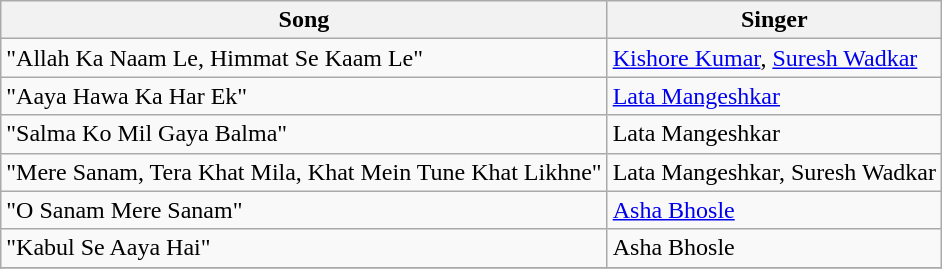<table class="wikitable">
<tr>
<th>Song</th>
<th>Singer</th>
</tr>
<tr>
<td>"Allah Ka Naam Le, Himmat Se Kaam Le"</td>
<td><a href='#'>Kishore Kumar</a>, <a href='#'>Suresh Wadkar</a></td>
</tr>
<tr>
<td>"Aaya Hawa Ka Har Ek"</td>
<td><a href='#'>Lata Mangeshkar</a></td>
</tr>
<tr>
<td>"Salma Ko Mil Gaya Balma"</td>
<td>Lata Mangeshkar</td>
</tr>
<tr>
<td>"Mere Sanam, Tera Khat Mila, Khat Mein Tune Khat Likhne"</td>
<td>Lata Mangeshkar, Suresh Wadkar</td>
</tr>
<tr>
<td>"O Sanam Mere Sanam"</td>
<td><a href='#'>Asha Bhosle</a></td>
</tr>
<tr>
<td>"Kabul Se Aaya Hai"</td>
<td>Asha Bhosle</td>
</tr>
<tr>
</tr>
</table>
